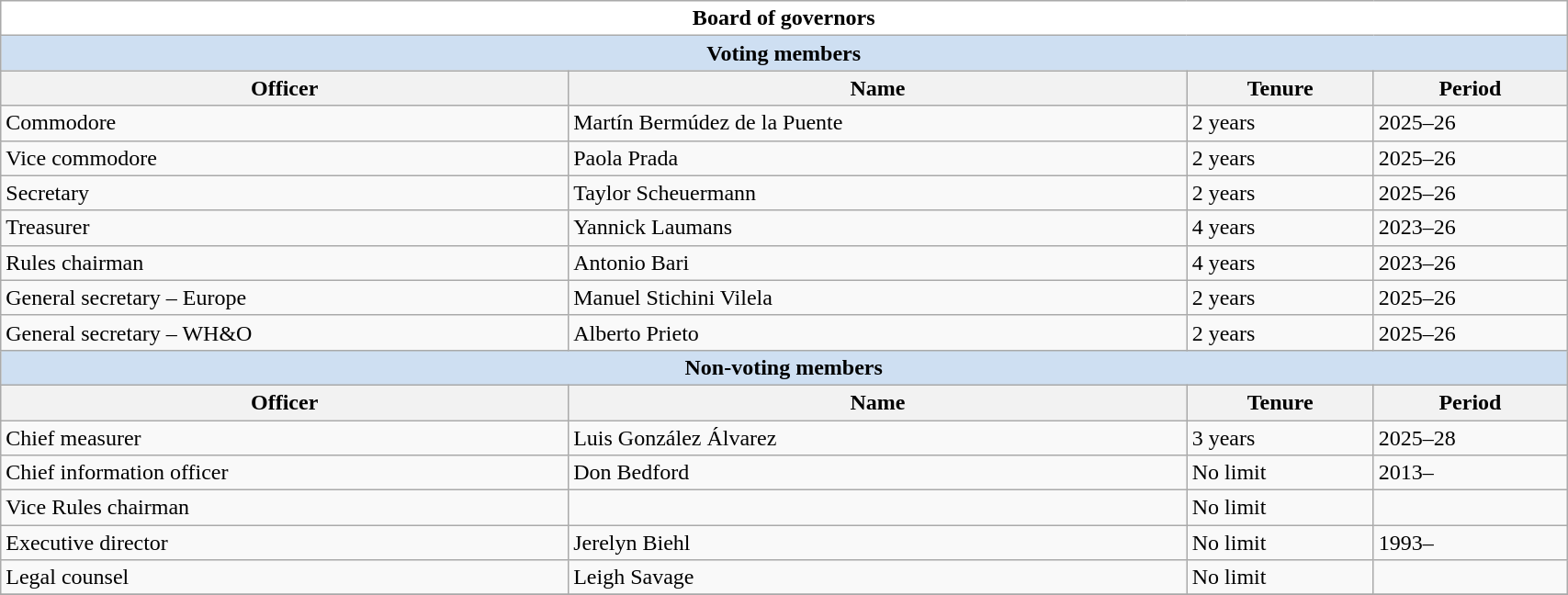<table class="wikitable" style="width: 90%">
<tr>
<td bgcolor="#FFFFFF" align="center" colspan="4"><strong><span>Board of governors</span></strong></td>
</tr>
<tr>
<td bgcolor="#CEDFF2" align="center" colspan="4"><strong><span>Voting members</span></strong></td>
</tr>
<tr>
<th>Officer</th>
<th>Name</th>
<th>Tenure</th>
<th>Period</th>
</tr>
<tr>
<td>Commodore</td>
<td> Martín Bermúdez de la Puente</td>
<td>2 years</td>
<td>2025–26</td>
</tr>
<tr>
<td>Vice commodore</td>
<td> Paola Prada</td>
<td>2 years</td>
<td>2025–26</td>
</tr>
<tr>
<td>Secretary</td>
<td> Taylor Scheuermann</td>
<td>2 years</td>
<td>2025–26</td>
</tr>
<tr>
<td>Treasurer</td>
<td> Yannick Laumans</td>
<td>4 years</td>
<td>2023–26</td>
</tr>
<tr>
<td>Rules chairman</td>
<td> Antonio Bari</td>
<td>4 years</td>
<td>2023–26</td>
</tr>
<tr>
<td>General secretary – Europe</td>
<td> Manuel Stichini Vilela</td>
<td>2 years</td>
<td>2025–26</td>
</tr>
<tr>
<td>General secretary – WH&O</td>
<td> Alberto Prieto</td>
<td>2 years</td>
<td>2025–26</td>
</tr>
<tr>
<td bgcolor="#CEDFF2" align="center" colspan="4"><strong><span>Non-voting members</span></strong></td>
</tr>
<tr>
<th>Officer</th>
<th>Name</th>
<th>Tenure</th>
<th>Period</th>
</tr>
<tr>
<td>Chief measurer</td>
<td> Luis González Álvarez</td>
<td>3 years</td>
<td>2025–28</td>
</tr>
<tr>
<td>Chief information officer</td>
<td> Don Bedford</td>
<td>No limit</td>
<td>2013–</td>
</tr>
<tr>
<td>Vice Rules chairman</td>
<td></td>
<td>No limit</td>
<td></td>
</tr>
<tr>
<td>Executive director</td>
<td> Jerelyn Biehl</td>
<td>No limit</td>
<td>1993–</td>
</tr>
<tr>
<td>Legal counsel</td>
<td> Leigh Savage</td>
<td>No limit</td>
<td></td>
</tr>
<tr>
</tr>
</table>
